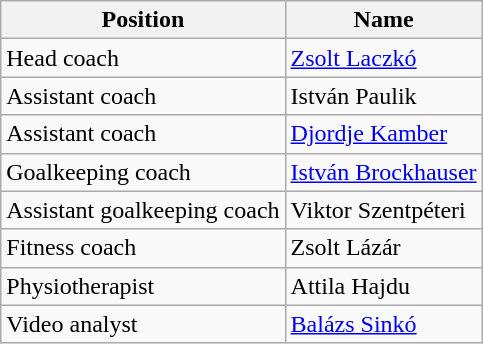<table class="wikitable">
<tr>
<th>Position</th>
<th>Name</th>
</tr>
<tr>
<td>Head coach</td>
<td> <a href='#'>Zsolt Laczkó</a></td>
</tr>
<tr>
<td>Assistant coach</td>
<td> István Paulik</td>
</tr>
<tr>
<td>Assistant coach</td>
<td>  <a href='#'>Djordje Kamber</a></td>
</tr>
<tr>
<td>Goalkeeping coach</td>
<td> <a href='#'>István Brockhauser</a></td>
</tr>
<tr>
<td>Assistant goalkeeping coach</td>
<td> Viktor Szentpéteri</td>
</tr>
<tr>
<td>Fitness coach</td>
<td> Zsolt Lázár</td>
</tr>
<tr>
<td>Physiotherapist</td>
<td> Attila Hajdu</td>
</tr>
<tr>
<td>Video analyst</td>
<td> <a href='#'>Balázs Sinkó</a></td>
</tr>
</table>
